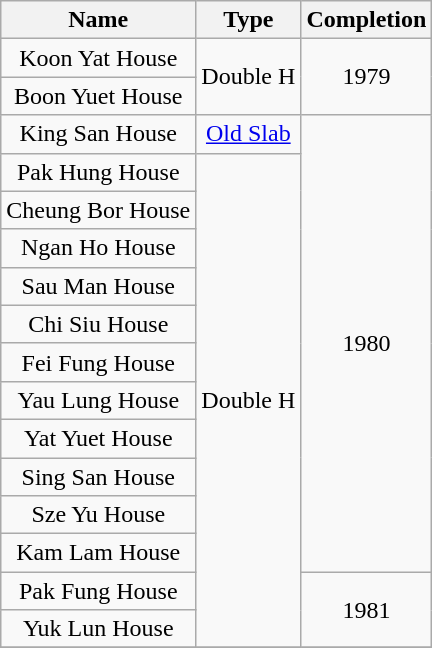<table class="wikitable" style="text-align: center">
<tr>
<th>Name</th>
<th>Type</th>
<th>Completion</th>
</tr>
<tr>
<td>Koon Yat House</td>
<td rowspan="2">Double H</td>
<td rowspan="2">1979</td>
</tr>
<tr>
<td>Boon Yuet House</td>
</tr>
<tr>
<td>King San House</td>
<td rowspan="1"><a href='#'>Old Slab</a></td>
<td rowspan="12">1980</td>
</tr>
<tr>
<td>Pak Hung House</td>
<td rowspan="13">Double H</td>
</tr>
<tr>
<td>Cheung Bor House</td>
</tr>
<tr>
<td>Ngan Ho House</td>
</tr>
<tr>
<td>Sau Man House</td>
</tr>
<tr>
<td>Chi Siu House</td>
</tr>
<tr>
<td>Fei Fung House</td>
</tr>
<tr>
<td>Yau Lung House</td>
</tr>
<tr>
<td>Yat Yuet House</td>
</tr>
<tr>
<td>Sing San House</td>
</tr>
<tr>
<td>Sze Yu House</td>
</tr>
<tr>
<td>Kam Lam House</td>
</tr>
<tr>
<td>Pak Fung House</td>
<td rowspan="2">1981</td>
</tr>
<tr>
<td>Yuk Lun House</td>
</tr>
<tr>
</tr>
</table>
